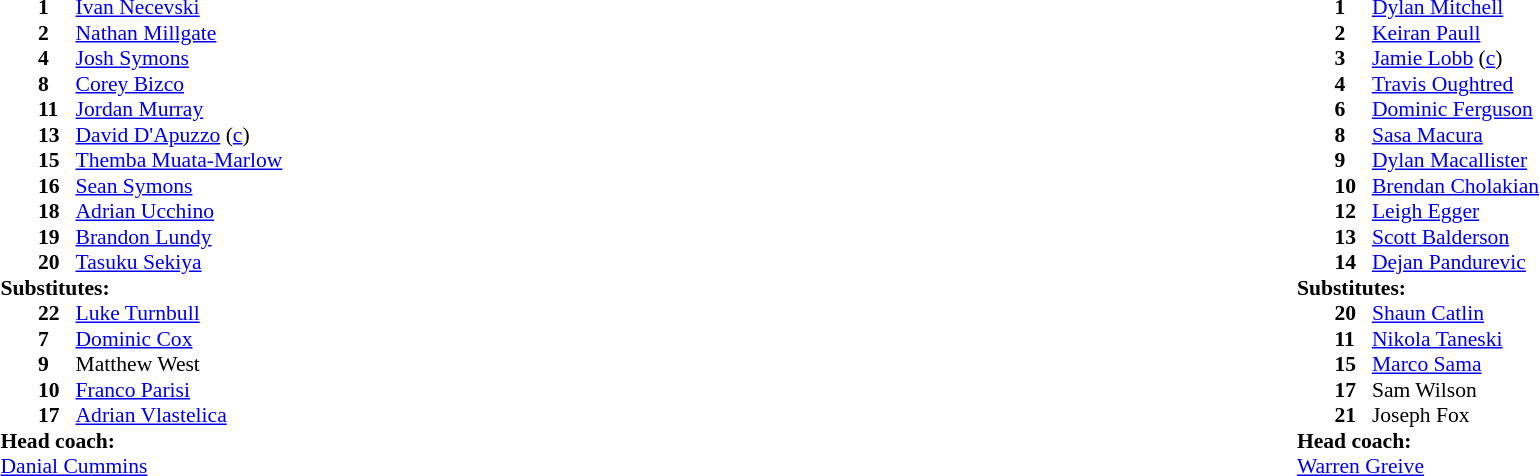<table width="100%">
<tr>
<td valign="top" width="40%"><br><table style="font-size:90%" cellspacing="0" cellpadding="0">
<tr>
<th width=25></th>
<th width=25></th>
</tr>
<tr>
<td></td>
<td><strong>1</strong></td>
<td> <a href='#'>Ivan Necevski</a> </td>
</tr>
<tr>
<td></td>
<td><strong>2</strong></td>
<td> <a href='#'>Nathan Millgate</a></td>
</tr>
<tr>
<td></td>
<td><strong>4</strong></td>
<td> <a href='#'>Josh Symons</a></td>
</tr>
<tr>
<td></td>
<td><strong>8</strong></td>
<td> <a href='#'>Corey Bizco</a></td>
<td></td>
<td></td>
</tr>
<tr>
<td></td>
<td><strong>11</strong></td>
<td> <a href='#'>Jordan Murray</a></td>
<td></td>
<td></td>
</tr>
<tr>
<td></td>
<td><strong>13</strong></td>
<td> <a href='#'>David D'Apuzzo</a> (<a href='#'>c</a>)</td>
<td></td>
</tr>
<tr>
<td></td>
<td><strong>15</strong></td>
<td> <a href='#'>Themba Muata-Marlow</a></td>
<td></td>
</tr>
<tr>
<td></td>
<td><strong>16</strong></td>
<td> <a href='#'>Sean Symons</a> </td>
</tr>
<tr>
<td></td>
<td><strong>18</strong></td>
<td> <a href='#'>Adrian Ucchino</a></td>
<td></td>
<td></td>
</tr>
<tr>
<td></td>
<td><strong>19</strong></td>
<td> <a href='#'>Brandon Lundy</a></td>
</tr>
<tr>
<td></td>
<td><strong>20</strong></td>
<td> <a href='#'>Tasuku Sekiya</a></td>
</tr>
<tr>
<td colspan=3><strong>Substitutes:</strong></td>
</tr>
<tr>
<td></td>
<td><strong>22</strong></td>
<td> <a href='#'>Luke Turnbull</a></td>
</tr>
<tr>
<td></td>
<td><strong>7</strong></td>
<td> <a href='#'>Dominic Cox</a></td>
<td></td>
<td></td>
</tr>
<tr>
<td></td>
<td><strong>9</strong></td>
<td> Matthew West</td>
<td></td>
<td></td>
</tr>
<tr>
<td></td>
<td><strong>10</strong></td>
<td> <a href='#'>Franco Parisi</a></td>
<td></td>
<td></td>
</tr>
<tr>
<td></td>
<td><strong>17</strong></td>
<td> <a href='#'>Adrian Vlastelica</a></td>
</tr>
<tr>
<td colspan=3><strong>Head coach:</strong></td>
</tr>
<tr>
<td colspan=3> <a href='#'>Danial Cummins</a></td>
</tr>
</table>
</td>
<td valign="top"></td>
<td valign="top" width="50%"><br><table style="font-size:90%; margin:auto" cellspacing="0" cellpadding="0">
<tr>
<th width=25></th>
<th width=25></th>
</tr>
<tr>
<td></td>
<td><strong>1</strong></td>
<td> <a href='#'>Dylan Mitchell</a></td>
</tr>
<tr>
<td></td>
<td><strong>2</strong></td>
<td> <a href='#'>Keiran Paull</a></td>
</tr>
<tr>
<td></td>
<td><strong>3</strong></td>
<td> <a href='#'>Jamie Lobb</a> (<a href='#'>c</a>)</td>
<td></td>
</tr>
<tr>
<td></td>
<td><strong>4</strong></td>
<td> <a href='#'>Travis Oughtred</a></td>
</tr>
<tr>
<td></td>
<td><strong>6</strong></td>
<td> <a href='#'>Dominic Ferguson</a></td>
</tr>
<tr>
<td></td>
<td><strong>8</strong></td>
<td> <a href='#'>Sasa Macura</a></td>
</tr>
<tr>
<td></td>
<td><strong>9</strong></td>
<td> <a href='#'>Dylan Macallister</a></td>
<td></td>
<td></td>
</tr>
<tr>
<td></td>
<td><strong>10</strong></td>
<td> <a href='#'>Brendan Cholakian</a></td>
</tr>
<tr>
<td></td>
<td><strong>12</strong></td>
<td> <a href='#'>Leigh Egger</a></td>
</tr>
<tr>
<td></td>
<td><strong>13</strong></td>
<td> <a href='#'>Scott Balderson</a></td>
<td></td>
<td></td>
</tr>
<tr>
<td></td>
<td><strong>14</strong></td>
<td> <a href='#'>Dejan Pandurevic</a></td>
<td></td>
<td></td>
</tr>
<tr>
<td colspan=3><strong>Substitutes:</strong></td>
</tr>
<tr>
<td></td>
<td><strong>20</strong></td>
<td> <a href='#'>Shaun Catlin</a></td>
</tr>
<tr>
<td></td>
<td><strong>11</strong></td>
<td> <a href='#'>Nikola Taneski</a></td>
<td></td>
<td></td>
</tr>
<tr>
<td></td>
<td><strong>15</strong></td>
<td> <a href='#'>Marco Sama</a></td>
<td></td>
<td></td>
</tr>
<tr>
<td></td>
<td><strong>17</strong></td>
<td> Sam Wilson</td>
<td></td>
<td></td>
</tr>
<tr>
<td></td>
<td><strong>21</strong></td>
<td> Joseph Fox</td>
</tr>
<tr>
<td colspan=3><strong>Head coach:</strong></td>
</tr>
<tr>
<td colspan=3> <a href='#'>Warren Greive</a></td>
</tr>
</table>
</td>
</tr>
</table>
